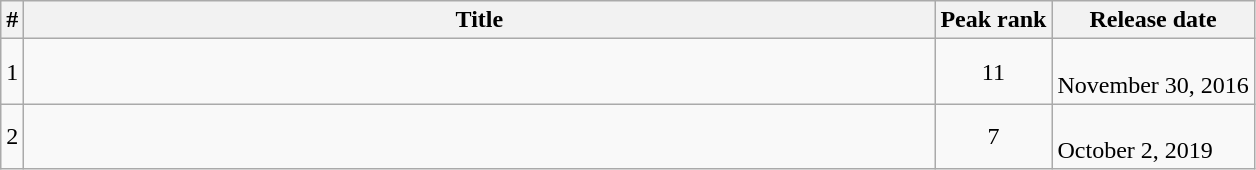<table class="wikitable">
<tr>
<th>#</th>
<th>Title</th>
<th>Peak rank</th>
<th>Release date</th>
</tr>
<tr>
<td align="center">1</td>
<td style="width: 600px;"></td>
<td align="center">11</td>
<td><br>November 30, 2016</td>
</tr>
<tr>
<td align="center">2</td>
<td style="width: 600px;"></td>
<td align="center">7</td>
<td><br>October 2, 2019</td>
</tr>
</table>
